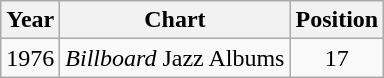<table class="wikitable">
<tr>
<th>Year</th>
<th>Chart</th>
<th>Position</th>
</tr>
<tr>
<td>1976</td>
<td><em>Billboard</em> Jazz Albums</td>
<td align="center">17</td>
</tr>
</table>
